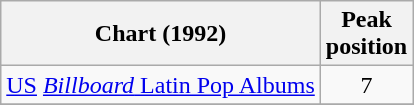<table class="wikitable">
<tr>
<th align="left">Chart (1992)</th>
<th align="left">Peak<br>position</th>
</tr>
<tr>
<td align="left"><a href='#'>US</a> <a href='#'><em>Billboard</em> Latin Pop Albums</a></td>
<td align="center">7</td>
</tr>
<tr>
</tr>
</table>
